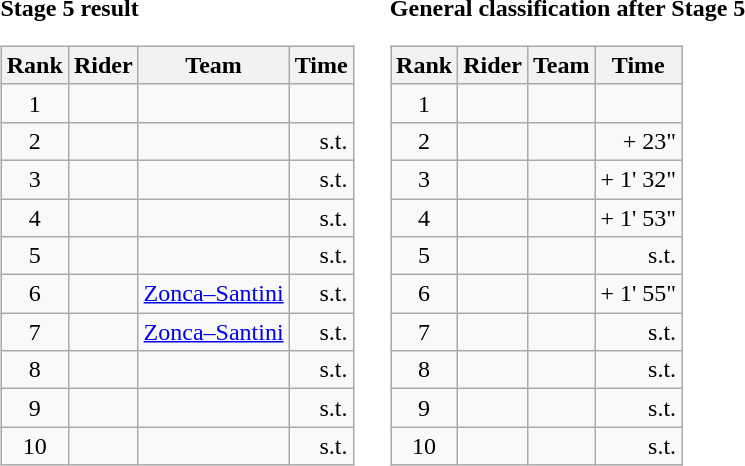<table>
<tr>
<td><strong>Stage 5 result</strong><br><table class="wikitable">
<tr>
<th scope="col">Rank</th>
<th scope="col">Rider</th>
<th scope="col">Team</th>
<th scope="col">Time</th>
</tr>
<tr>
<td style="text-align:center;">1</td>
<td></td>
<td></td>
<td style="text-align:right;"></td>
</tr>
<tr>
<td style="text-align:center;">2</td>
<td></td>
<td></td>
<td style="text-align:right;">s.t.</td>
</tr>
<tr>
<td style="text-align:center;">3</td>
<td></td>
<td></td>
<td style="text-align:right;">s.t.</td>
</tr>
<tr>
<td style="text-align:center;">4</td>
<td></td>
<td></td>
<td style="text-align:right;">s.t.</td>
</tr>
<tr>
<td style="text-align:center;">5</td>
<td></td>
<td></td>
<td style="text-align:right;">s.t.</td>
</tr>
<tr>
<td style="text-align:center;">6</td>
<td></td>
<td><a href='#'>Zonca–Santini</a></td>
<td style="text-align:right;">s.t.</td>
</tr>
<tr>
<td style="text-align:center;">7</td>
<td></td>
<td><a href='#'>Zonca–Santini</a></td>
<td style="text-align:right;">s.t.</td>
</tr>
<tr>
<td style="text-align:center;">8</td>
<td></td>
<td></td>
<td style="text-align:right;">s.t.</td>
</tr>
<tr>
<td style="text-align:center;">9</td>
<td></td>
<td></td>
<td style="text-align:right;">s.t.</td>
</tr>
<tr>
<td style="text-align:center;">10</td>
<td></td>
<td></td>
<td style="text-align:right;">s.t.</td>
</tr>
</table>
</td>
<td></td>
<td><strong>General classification after Stage 5</strong><br><table class="wikitable">
<tr>
<th scope="col">Rank</th>
<th scope="col">Rider</th>
<th scope="col">Team</th>
<th scope="col">Time</th>
</tr>
<tr>
<td style="text-align:center;">1</td>
<td></td>
<td></td>
<td style="text-align:right;"></td>
</tr>
<tr>
<td style="text-align:center;">2</td>
<td></td>
<td></td>
<td style="text-align:right;">+ 23"</td>
</tr>
<tr>
<td style="text-align:center;">3</td>
<td></td>
<td></td>
<td style="text-align:right;">+ 1' 32"</td>
</tr>
<tr>
<td style="text-align:center;">4</td>
<td></td>
<td></td>
<td style="text-align:right;">+ 1' 53"</td>
</tr>
<tr>
<td style="text-align:center;">5</td>
<td></td>
<td></td>
<td style="text-align:right;">s.t.</td>
</tr>
<tr>
<td style="text-align:center;">6</td>
<td></td>
<td></td>
<td style="text-align:right;">+ 1' 55"</td>
</tr>
<tr>
<td style="text-align:center;">7</td>
<td></td>
<td></td>
<td style="text-align:right;">s.t.</td>
</tr>
<tr>
<td style="text-align:center;">8</td>
<td></td>
<td></td>
<td style="text-align:right;">s.t.</td>
</tr>
<tr>
<td style="text-align:center;">9</td>
<td></td>
<td></td>
<td style="text-align:right;">s.t.</td>
</tr>
<tr>
<td style="text-align:center;">10</td>
<td></td>
<td></td>
<td style="text-align:right;">s.t.</td>
</tr>
</table>
</td>
</tr>
</table>
